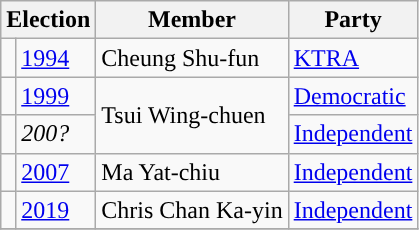<table class="wikitable">
<tr>
<th colspan="2">Election</th>
<th>Member</th>
<th>Party</th>
</tr>
<tr>
<td style="background-color: "></td>
<td><a href='#'>1994</a></td>
<td>Cheung Shu-fun</td>
<td><a href='#'>KTRA</a></td>
</tr>
<tr>
<td style="background-color: "></td>
<td><a href='#'>1999</a></td>
<td rowspan=2>Tsui Wing-chuen</td>
<td><a href='#'>Democratic</a></td>
</tr>
<tr>
<td style="background-color: "></td>
<td><em>200?</em></td>
<td><a href='#'>Independent</a></td>
</tr>
<tr>
<td style="background-color: "></td>
<td><a href='#'>2007</a></td>
<td>Ma Yat-chiu</td>
<td><a href='#'>Independent</a></td>
</tr>
<tr>
<td style="background-color: "></td>
<td><a href='#'>2019</a></td>
<td>Chris Chan Ka-yin</td>
<td><a href='#'>Independent</a></td>
</tr>
<tr>
</tr>
</table>
